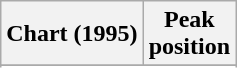<table class="wikitable sortable plainrowheaders" style="text-align:center">
<tr>
<th scope="col">Chart (1995)</th>
<th scope="col">Peak<br>position</th>
</tr>
<tr>
</tr>
<tr>
</tr>
<tr>
</tr>
<tr>
</tr>
<tr>
</tr>
</table>
